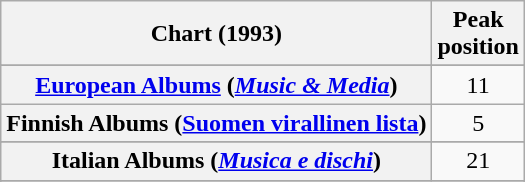<table class="wikitable sortable plainrowheaders" style="text-align:center">
<tr>
<th scope="col">Chart (1993)</th>
<th scope="col">Peak<br>position</th>
</tr>
<tr>
</tr>
<tr>
</tr>
<tr>
</tr>
<tr>
</tr>
<tr>
<th scope="row"><a href='#'>European Albums</a> (<em><a href='#'>Music & Media</a></em>)</th>
<td>11</td>
</tr>
<tr>
<th scope="row">Finnish Albums (<a href='#'>Suomen virallinen lista</a>)</th>
<td>5</td>
</tr>
<tr>
</tr>
<tr>
</tr>
<tr>
<th scope="row">Italian Albums (<em><a href='#'>Musica e dischi</a></em>)</th>
<td>21</td>
</tr>
<tr>
</tr>
<tr>
</tr>
<tr>
</tr>
<tr>
</tr>
<tr>
</tr>
</table>
